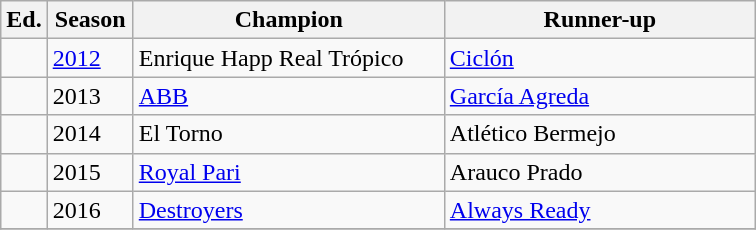<table class="wikitable">
<tr>
<th width=px>Ed.</th>
<th width="50">Season</th>
<th width="200">Champion</th>
<th width="200">Runner-up</th>
</tr>
<tr>
<td></td>
<td><a href='#'>2012</a></td>
<td>Enrique Happ Real Trópico</td>
<td><a href='#'>Ciclón</a></td>
</tr>
<tr>
<td></td>
<td>2013</td>
<td><a href='#'>ABB</a></td>
<td><a href='#'>García Agreda</a></td>
</tr>
<tr>
<td></td>
<td>2014</td>
<td>El Torno</td>
<td>Atlético Bermejo</td>
</tr>
<tr>
<td></td>
<td>2015</td>
<td><a href='#'>Royal Pari</a></td>
<td>Arauco Prado</td>
</tr>
<tr>
<td></td>
<td>2016</td>
<td><a href='#'>Destroyers</a></td>
<td><a href='#'>Always Ready</a></td>
</tr>
<tr>
</tr>
</table>
